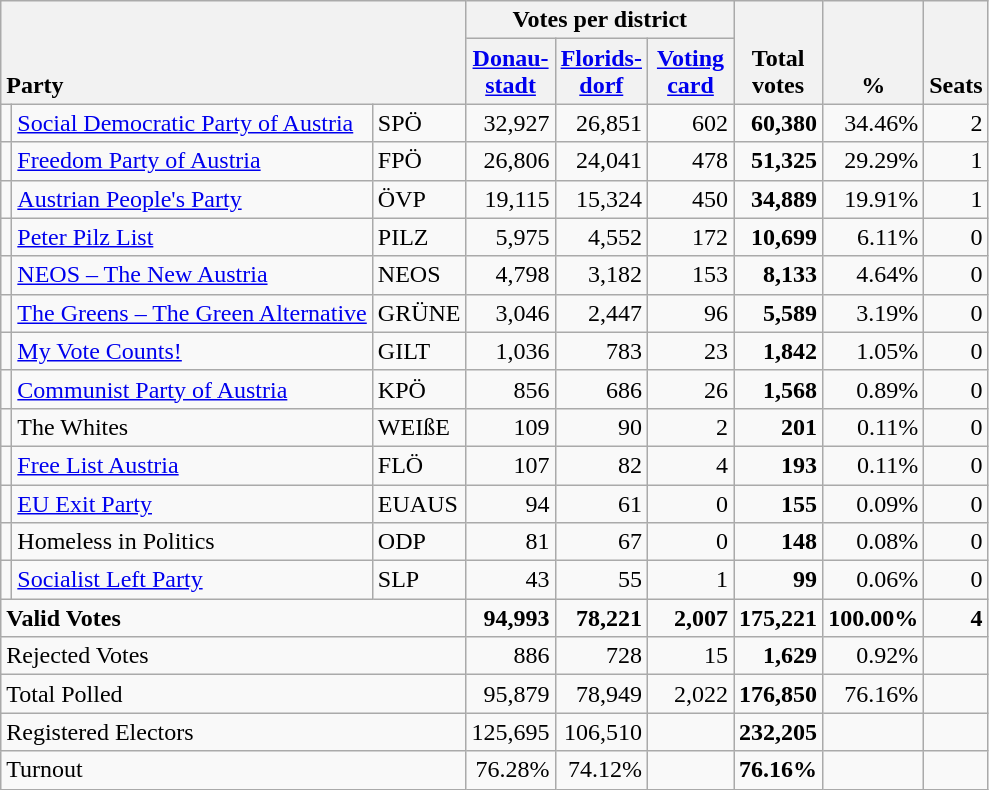<table class="wikitable" border="1" style="text-align:right;">
<tr>
<th style="text-align:left;" valign=bottom rowspan=2 colspan=3>Party</th>
<th colspan=3>Votes per district</th>
<th align=center valign=bottom rowspan=2 width="50">Total<br>votes</th>
<th align=center valign=bottom rowspan=2 width="50">%</th>
<th align=center valign=bottom rowspan=2>Seats</th>
</tr>
<tr>
<th align=center valign=bottom width="50"><a href='#'>Donau-<br>stadt</a></th>
<th align=center valign=bottom width="50"><a href='#'>Florids-<br>dorf</a></th>
<th align=center valign=bottom width="50"><a href='#'>Voting<br>card</a></th>
</tr>
<tr>
<td></td>
<td align=left><a href='#'>Social Democratic Party of Austria</a></td>
<td align=left>SPÖ</td>
<td>32,927</td>
<td>26,851</td>
<td>602</td>
<td><strong>60,380</strong></td>
<td>34.46%</td>
<td>2</td>
</tr>
<tr>
<td></td>
<td align=left><a href='#'>Freedom Party of Austria</a></td>
<td align=left>FPÖ</td>
<td>26,806</td>
<td>24,041</td>
<td>478</td>
<td><strong>51,325</strong></td>
<td>29.29%</td>
<td>1</td>
</tr>
<tr>
<td></td>
<td align=left><a href='#'>Austrian People's Party</a></td>
<td align=left>ÖVP</td>
<td>19,115</td>
<td>15,324</td>
<td>450</td>
<td><strong>34,889</strong></td>
<td>19.91%</td>
<td>1</td>
</tr>
<tr>
<td></td>
<td align=left><a href='#'>Peter Pilz List</a></td>
<td align=left>PILZ</td>
<td>5,975</td>
<td>4,552</td>
<td>172</td>
<td><strong>10,699</strong></td>
<td>6.11%</td>
<td>0</td>
</tr>
<tr>
<td></td>
<td align=left><a href='#'>NEOS – The New Austria</a></td>
<td align=left>NEOS</td>
<td>4,798</td>
<td>3,182</td>
<td>153</td>
<td><strong>8,133</strong></td>
<td>4.64%</td>
<td>0</td>
</tr>
<tr>
<td></td>
<td align=left style="white-space: nowrap;"><a href='#'>The Greens – The Green Alternative</a></td>
<td align=left>GRÜNE</td>
<td>3,046</td>
<td>2,447</td>
<td>96</td>
<td><strong>5,589</strong></td>
<td>3.19%</td>
<td>0</td>
</tr>
<tr>
<td></td>
<td align=left><a href='#'>My Vote Counts!</a></td>
<td align=left>GILT</td>
<td>1,036</td>
<td>783</td>
<td>23</td>
<td><strong>1,842</strong></td>
<td>1.05%</td>
<td>0</td>
</tr>
<tr>
<td></td>
<td align=left><a href='#'>Communist Party of Austria</a></td>
<td align=left>KPÖ</td>
<td>856</td>
<td>686</td>
<td>26</td>
<td><strong>1,568</strong></td>
<td>0.89%</td>
<td>0</td>
</tr>
<tr>
<td></td>
<td align=left>The Whites</td>
<td align=left>WEIßE</td>
<td>109</td>
<td>90</td>
<td>2</td>
<td><strong>201</strong></td>
<td>0.11%</td>
<td>0</td>
</tr>
<tr>
<td></td>
<td align=left><a href='#'>Free List Austria</a></td>
<td align=left>FLÖ</td>
<td>107</td>
<td>82</td>
<td>4</td>
<td><strong>193</strong></td>
<td>0.11%</td>
<td>0</td>
</tr>
<tr>
<td></td>
<td align=left><a href='#'>EU Exit Party</a></td>
<td align=left>EUAUS</td>
<td>94</td>
<td>61</td>
<td>0</td>
<td><strong>155</strong></td>
<td>0.09%</td>
<td>0</td>
</tr>
<tr>
<td></td>
<td align=left>Homeless in Politics</td>
<td align=left>ODP</td>
<td>81</td>
<td>67</td>
<td>0</td>
<td><strong>148</strong></td>
<td>0.08%</td>
<td>0</td>
</tr>
<tr>
<td></td>
<td align=left><a href='#'>Socialist Left Party</a></td>
<td align=left>SLP</td>
<td>43</td>
<td>55</td>
<td>1</td>
<td><strong>99</strong></td>
<td>0.06%</td>
<td>0</td>
</tr>
<tr style="font-weight:bold">
<td align=left colspan=3>Valid Votes</td>
<td>94,993</td>
<td>78,221</td>
<td>2,007</td>
<td>175,221</td>
<td>100.00%</td>
<td>4</td>
</tr>
<tr>
<td align=left colspan=3>Rejected Votes</td>
<td>886</td>
<td>728</td>
<td>15</td>
<td><strong>1,629</strong></td>
<td>0.92%</td>
<td></td>
</tr>
<tr>
<td align=left colspan=3>Total Polled</td>
<td>95,879</td>
<td>78,949</td>
<td>2,022</td>
<td><strong>176,850</strong></td>
<td>76.16%</td>
<td></td>
</tr>
<tr>
<td align=left colspan=3>Registered Electors</td>
<td>125,695</td>
<td>106,510</td>
<td></td>
<td><strong>232,205</strong></td>
<td></td>
<td></td>
</tr>
<tr>
<td align=left colspan=3>Turnout</td>
<td>76.28%</td>
<td>74.12%</td>
<td></td>
<td><strong>76.16%</strong></td>
<td></td>
<td></td>
</tr>
</table>
